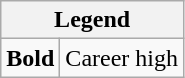<table class="wikitable mw-collapsible mw-collapsed">
<tr>
<th colspan="2">Legend</th>
</tr>
<tr>
<td><strong>Bold</strong></td>
<td>Career high</td>
</tr>
</table>
